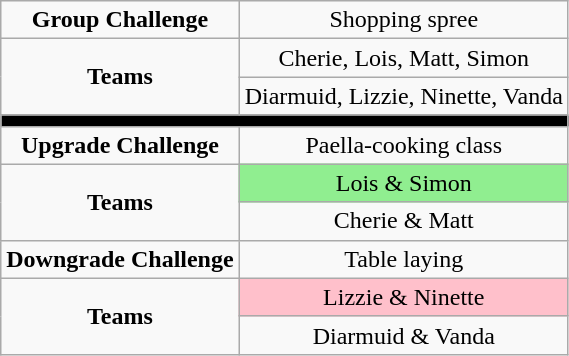<table class="wikitable" style="text-align:center;">
<tr>
<td><strong>Group Challenge</strong></td>
<td>Shopping spree</td>
</tr>
<tr>
<td rowspan="2"><strong>Teams</strong></td>
<td>Cherie, Lois, Matt, Simon</td>
</tr>
<tr>
<td>Diarmuid, Lizzie, Ninette, Vanda</td>
</tr>
<tr>
<td colspan="2" style="background:black;"></td>
</tr>
<tr>
<td><strong>Upgrade Challenge</strong></td>
<td>Paella-cooking class</td>
</tr>
<tr>
<td rowspan="2"><strong>Teams</strong></td>
<td style="background:lightgreen;">Lois & Simon</td>
</tr>
<tr>
<td>Cherie & Matt</td>
</tr>
<tr>
<td><strong>Downgrade Challenge</strong></td>
<td>Table laying</td>
</tr>
<tr>
<td rowspan="2"><strong>Teams</strong></td>
<td style="background:pink;">Lizzie & Ninette</td>
</tr>
<tr>
<td>Diarmuid & Vanda</td>
</tr>
</table>
